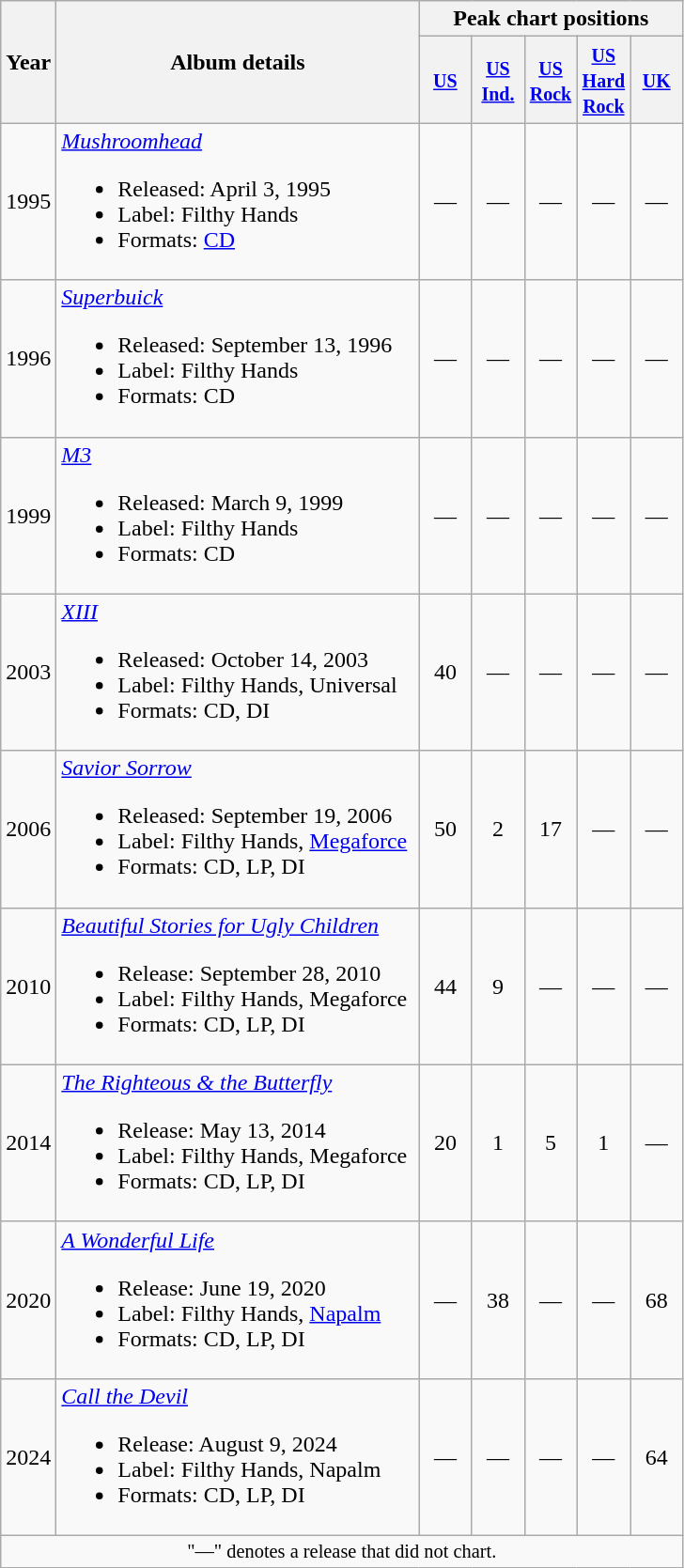<table class="wikitable" border="1">
<tr>
<th rowspan="2">Year</th>
<th rowspan="2" width="250">Album details</th>
<th colspan="6">Peak chart positions</th>
</tr>
<tr>
<th width="30"><small><a href='#'>US</a></small><br></th>
<th width="30"><small><a href='#'>US<br>Ind.</a></small><br></th>
<th width="30"><small><a href='#'>US<br>Rock</a></small><br></th>
<th width="30"><small><a href='#'>US<br>Hard Rock</a></small><br></th>
<th width="30"><small><a href='#'>UK</a></small><br></th>
</tr>
<tr>
<td align="center">1995</td>
<td><em><a href='#'>Mushroomhead</a></em><br><ul><li>Released: April 3, 1995</li><li>Label: Filthy Hands</li><li>Formats: <a href='#'>CD</a></li></ul></td>
<td align="center">—</td>
<td align="center">—</td>
<td align="center">—</td>
<td align="center">—</td>
<td align="center">—</td>
</tr>
<tr>
<td align="center">1996</td>
<td><em><a href='#'>Superbuick</a></em><br><ul><li>Released: September 13, 1996</li><li>Label: Filthy Hands</li><li>Formats: CD</li></ul></td>
<td align="center">—</td>
<td align="center">—</td>
<td align="center">—</td>
<td align="center">—</td>
<td align="center">—</td>
</tr>
<tr>
<td align="center">1999</td>
<td><em><a href='#'>M3</a></em><br><ul><li>Released: March 9, 1999</li><li>Label: Filthy Hands</li><li>Formats: CD</li></ul></td>
<td align="center">—</td>
<td align="center">—</td>
<td align="center">—</td>
<td align="center">—</td>
<td align="center">—</td>
</tr>
<tr>
<td align="center">2003</td>
<td><em><a href='#'>XIII</a></em><br><ul><li>Released: October 14, 2003</li><li>Label: Filthy Hands, Universal</li><li>Formats: CD, DI</li></ul></td>
<td align="center">40</td>
<td align="center">—</td>
<td align="center">—</td>
<td align="center">—</td>
<td align="center">—</td>
</tr>
<tr>
<td align="center">2006</td>
<td><em><a href='#'>Savior Sorrow</a></em><br><ul><li>Released: September 19, 2006</li><li>Label: Filthy Hands, <a href='#'>Megaforce</a></li><li>Formats: CD, LP, DI</li></ul></td>
<td align="center">50</td>
<td align="center">2</td>
<td align="center">17</td>
<td align="center">—</td>
<td align="center">—</td>
</tr>
<tr>
<td align="center">2010</td>
<td><em><a href='#'>Beautiful Stories for Ugly Children</a></em><br><ul><li>Release: September 28, 2010</li><li>Label: Filthy Hands, Megaforce</li><li>Formats: CD, LP, DI</li></ul></td>
<td align="center">44</td>
<td align="center">9</td>
<td align="center">—</td>
<td align="center">—</td>
<td align="center">—</td>
</tr>
<tr>
<td align="center">2014</td>
<td><em><a href='#'>The Righteous & the Butterfly</a></em><br><ul><li>Release: May 13, 2014</li><li>Label: Filthy Hands, Megaforce</li><li>Formats: CD, LP, DI</li></ul></td>
<td align="center">20</td>
<td align="center">1</td>
<td align="center">5</td>
<td align="center">1</td>
<td align="center">—</td>
</tr>
<tr>
<td align="center">2020</td>
<td><em><a href='#'>A Wonderful Life</a></em><br><ul><li>Release: June 19, 2020</li><li>Label: Filthy Hands, <a href='#'>Napalm</a></li><li>Formats: CD, LP, DI</li></ul></td>
<td align="center">—</td>
<td align="center">38</td>
<td align="center">—</td>
<td align="center">—</td>
<td align="center">68</td>
</tr>
<tr>
<td>2024</td>
<td><em><a href='#'>Call the Devil</a></em><br><ul><li>Release: August 9, 2024</li><li>Label: Filthy Hands, Napalm</li><li>Formats: CD, LP, DI</li></ul></td>
<td align="center">—</td>
<td align="center">—</td>
<td align="center">—</td>
<td align="center">—</td>
<td align="center">64</td>
</tr>
<tr>
<td align="center" colspan="10" style="font-size: 85%">"—" denotes a release that did not chart.</td>
</tr>
</table>
